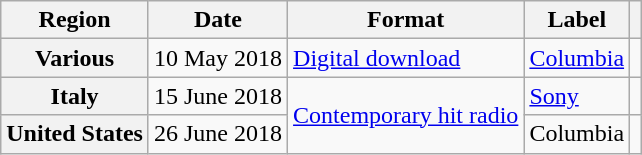<table class="wikitable plainrowheaders">
<tr>
<th scope="col">Region</th>
<th scope="col">Date</th>
<th scope="col">Format</th>
<th scope="col">Label</th>
<th scope="col"></th>
</tr>
<tr>
<th scope="row">Various</th>
<td>10 May 2018</td>
<td><a href='#'>Digital download</a></td>
<td><a href='#'>Columbia</a></td>
<td></td>
</tr>
<tr>
<th scope="row">Italy</th>
<td>15 June 2018</td>
<td rowspan="2"><a href='#'>Contemporary hit radio</a></td>
<td><a href='#'>Sony</a></td>
<td></td>
</tr>
<tr>
<th scope="row">United States</th>
<td>26 June 2018</td>
<td>Columbia</td>
<td></td>
</tr>
</table>
